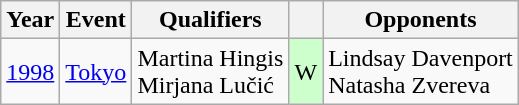<table class="wikitable nowrap">
<tr>
<th scope="col">Year</th>
<th scope="col">Event</th>
<th scope="col">Qualifiers</th>
<th scope="col"></th>
<th scope="col">Opponents</th>
</tr>
<tr>
<td><a href='#'>1998</a></td>
<td><a href='#'>Tokyo</a></td>
<td> Martina Hingis<br> Mirjana Lučić</td>
<td style="text-align:center; background:#CCFFCC">W</td>
<td> Lindsay Davenport<br> Natasha Zvereva</td>
</tr>
</table>
